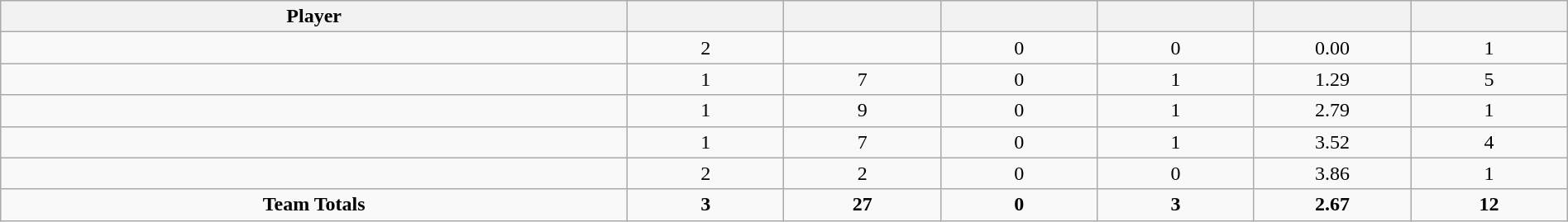<table class="wikitable sortable" style="text-align:center;" width="100%">
<tr>
<th width="40%">Player</th>
<th width="10%"></th>
<th width="10%" data-sort-type="number"></th>
<th width="10%"></th>
<th width="10%"></th>
<th width="10%"></th>
<th width="10%"></th>
</tr>
<tr>
<td></td>
<td>2</td>
<td></td>
<td>0</td>
<td>0</td>
<td>0.00</td>
<td>1</td>
</tr>
<tr>
<td></td>
<td>1</td>
<td>7</td>
<td>0</td>
<td>1</td>
<td>1.29</td>
<td>5</td>
</tr>
<tr>
<td></td>
<td>1</td>
<td>9</td>
<td>0</td>
<td>1</td>
<td>2.79</td>
<td>1</td>
</tr>
<tr>
<td></td>
<td>1</td>
<td>7</td>
<td>0</td>
<td>1</td>
<td>3.52</td>
<td>4</td>
</tr>
<tr>
<td></td>
<td>2</td>
<td>2</td>
<td>0</td>
<td>0</td>
<td>3.86</td>
<td>1</td>
</tr>
<tr>
<td><strong>Team Totals</strong></td>
<td><strong>3</strong></td>
<td><strong>27</strong></td>
<td><strong>0</strong></td>
<td><strong>3</strong></td>
<td><strong>2.67</strong></td>
<td><strong>12</strong></td>
</tr>
</table>
